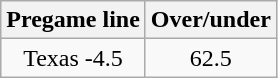<table class="wikitable" style="margin-left: auto; margin-right: auto; border: none; display: inline-table;">
<tr align="center">
<th style=>Pregame line</th>
<th style=>Over/under</th>
</tr>
<tr align="center">
<td>Texas -4.5</td>
<td>62.5</td>
</tr>
</table>
